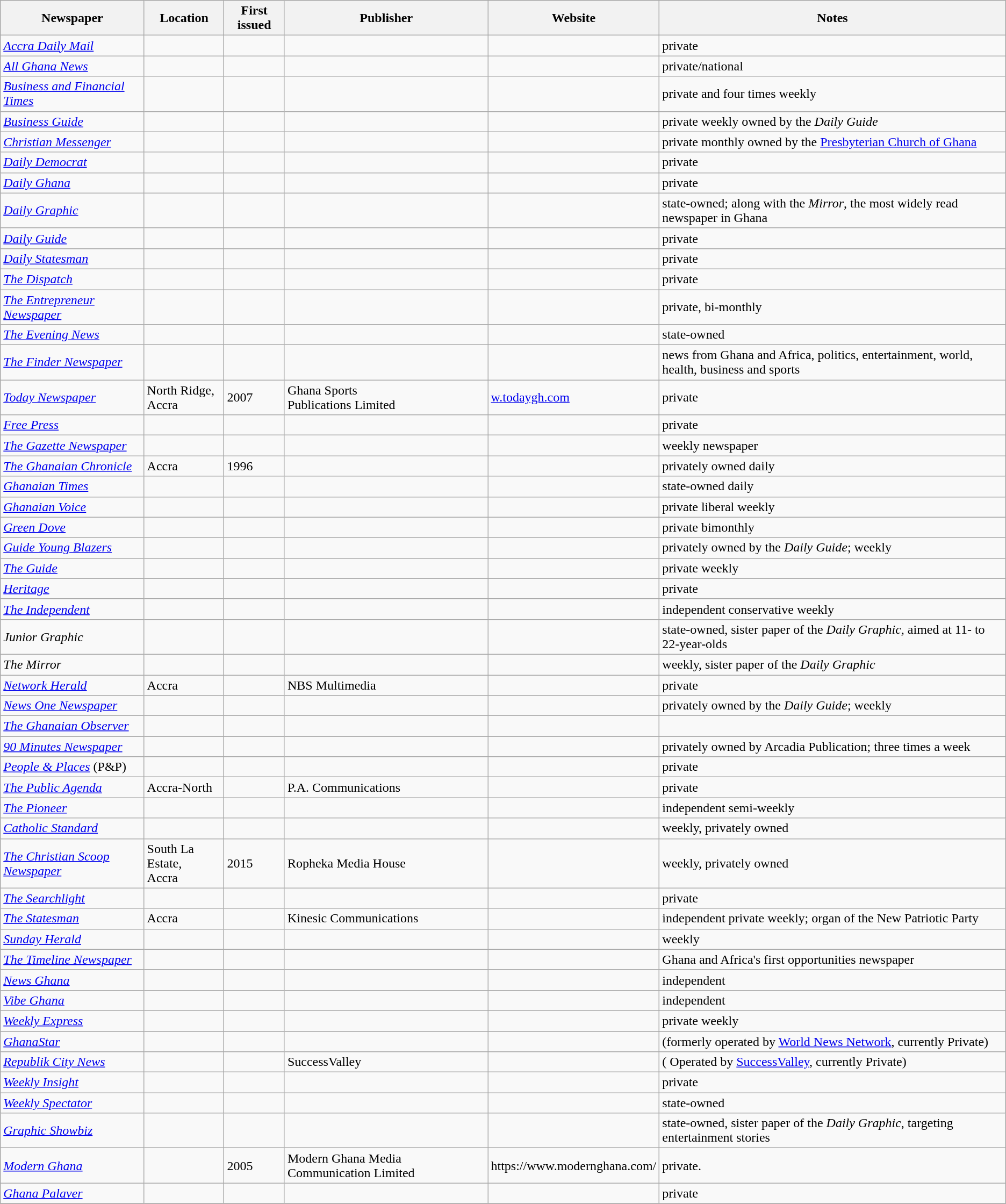<table class="wikitable sortable">
<tr>
<th>Newspaper</th>
<th>Location</th>
<th>First issued</th>
<th>Publisher</th>
<th>Website</th>
<th>Notes</th>
</tr>
<tr>
<td><em><a href='#'>Accra Daily Mail</a></em> </td>
<td></td>
<td></td>
<td></td>
<td></td>
<td>private</td>
</tr>
<tr>
<td><em><a href='#'>All Ghana News</a></em></td>
<td></td>
<td></td>
<td></td>
<td></td>
<td>private/national</td>
</tr>
<tr>
<td><em><a href='#'>Business and Financial Times</a></em></td>
<td></td>
<td></td>
<td></td>
<td></td>
<td>private and four times weekly</td>
</tr>
<tr>
<td><em><a href='#'>Business Guide</a></em></td>
<td></td>
<td></td>
<td></td>
<td></td>
<td>private weekly owned by the <em>Daily Guide</em></td>
</tr>
<tr>
<td><em><a href='#'>Christian Messenger</a></em></td>
<td></td>
<td></td>
<td></td>
<td></td>
<td>private monthly owned by the <a href='#'>Presbyterian Church of Ghana</a></td>
</tr>
<tr>
<td><em><a href='#'>Daily Democrat</a></em></td>
<td></td>
<td></td>
<td></td>
<td></td>
<td>private</td>
</tr>
<tr>
<td><em><a href='#'>Daily Ghana</a></em></td>
<td></td>
<td></td>
<td></td>
<td></td>
<td>private</td>
</tr>
<tr>
<td><em><a href='#'>Daily Graphic</a></em></td>
<td></td>
<td></td>
<td></td>
<td></td>
<td>state-owned; along with the <em>Mirror</em>, the most widely read newspaper in Ghana</td>
</tr>
<tr>
<td><em><a href='#'>Daily Guide</a></em></td>
<td></td>
<td></td>
<td></td>
<td></td>
<td>private</td>
</tr>
<tr>
<td><em><a href='#'>Daily Statesman</a></em></td>
<td></td>
<td></td>
<td></td>
<td></td>
<td>private</td>
</tr>
<tr>
<td><em><a href='#'>The Dispatch</a></em></td>
<td></td>
<td></td>
<td></td>
<td></td>
<td>private</td>
</tr>
<tr>
<td><em><a href='#'>The Entrepreneur Newspaper</a></em></td>
<td></td>
<td></td>
<td></td>
<td></td>
<td>private, bi-monthly</td>
</tr>
<tr>
<td><em><a href='#'>The Evening News</a></em></td>
<td></td>
<td></td>
<td></td>
<td></td>
<td>state-owned</td>
</tr>
<tr>
<td><em><a href='#'>The Finder Newspaper</a></em></td>
<td></td>
<td></td>
<td></td>
<td></td>
<td>news from Ghana and Africa, politics, entertainment, world, health, business and sports</td>
</tr>
<tr>
<td><em><a href='#'>Today Newspaper</a></em></td>
<td>North Ridge,<br>Accra</td>
<td>2007</td>
<td>Ghana Sports<br>Publications Limited</td>
<td><a href='#'>w.todaygh.com</a></td>
<td>private</td>
</tr>
<tr>
<td><em><a href='#'>Free Press</a></em></td>
<td></td>
<td></td>
<td></td>
<td></td>
<td>private</td>
</tr>
<tr>
<td><em><a href='#'>The Gazette Newspaper</a></em></td>
<td></td>
<td></td>
<td></td>
<td></td>
<td>weekly newspaper</td>
</tr>
<tr>
<td><em><a href='#'>The Ghanaian Chronicle</a></em> </td>
<td>Accra</td>
<td>1996 </td>
<td></td>
<td></td>
<td>privately owned daily</td>
</tr>
<tr>
<td><em><a href='#'>Ghanaian Times</a></em></td>
<td></td>
<td></td>
<td></td>
<td></td>
<td>state-owned daily</td>
</tr>
<tr>
<td><em><a href='#'>Ghanaian Voice</a></em></td>
<td></td>
<td></td>
<td></td>
<td></td>
<td>private liberal weekly</td>
</tr>
<tr>
<td><em><a href='#'>Green Dove</a></em></td>
<td></td>
<td></td>
<td></td>
<td></td>
<td>private bimonthly</td>
</tr>
<tr>
<td><em><a href='#'>Guide Young Blazers</a></em></td>
<td></td>
<td></td>
<td></td>
<td></td>
<td>privately owned by the <em>Daily Guide</em>; weekly</td>
</tr>
<tr>
<td><em><a href='#'>The Guide</a></em></td>
<td></td>
<td></td>
<td></td>
<td></td>
<td>private weekly</td>
</tr>
<tr>
<td><em><a href='#'>Heritage</a></em></td>
<td></td>
<td></td>
<td></td>
<td></td>
<td>private</td>
</tr>
<tr>
<td><em><a href='#'>The Independent</a></em></td>
<td></td>
<td></td>
<td></td>
<td></td>
<td>independent conservative weekly</td>
</tr>
<tr>
<td><em>Junior Graphic</em></td>
<td></td>
<td></td>
<td></td>
<td></td>
<td>state-owned, sister paper of the <em>Daily Graphic</em>, aimed at 11- to 22-year-olds</td>
</tr>
<tr>
<td><em>The Mirror</em></td>
<td></td>
<td></td>
<td></td>
<td></td>
<td>weekly, sister paper of the <em>Daily Graphic</em></td>
</tr>
<tr>
<td><em><a href='#'>Network Herald</a></em></td>
<td>Accra</td>
<td></td>
<td>NBS Multimedia</td>
<td></td>
<td>private</td>
</tr>
<tr>
<td><em><a href='#'>News One Newspaper</a></em></td>
<td></td>
<td></td>
<td></td>
<td></td>
<td>privately owned by the <em>Daily Guide</em>; weekly</td>
</tr>
<tr>
<td><em><a href='#'>The Ghanaian Observer</a></em></td>
<td></td>
<td></td>
<td></td>
<td></td>
<td></td>
</tr>
<tr>
<td><em><a href='#'>90 Minutes Newspaper</a></em></td>
<td></td>
<td></td>
<td></td>
<td></td>
<td>privately owned by Arcadia Publication; three times a week</td>
</tr>
<tr>
<td><em><a href='#'>People & Places</a></em> (P&P)</td>
<td></td>
<td></td>
<td></td>
<td></td>
<td>private</td>
</tr>
<tr>
<td><em><a href='#'>The Public Agenda</a></em></td>
<td>Accra-North</td>
<td></td>
<td>P.A. Communications</td>
<td></td>
<td>private</td>
</tr>
<tr>
<td><em><a href='#'>The Pioneer</a></em></td>
<td></td>
<td></td>
<td></td>
<td></td>
<td>independent semi-weekly</td>
</tr>
<tr>
<td><em><a href='#'>Catholic Standard</a></em></td>
<td></td>
<td></td>
<td></td>
<td></td>
<td>weekly, privately owned</td>
</tr>
<tr>
<td><em><a href='#'>The Christian Scoop Newspaper</a></em></td>
<td>South La Estate,<br>Accra</td>
<td>2015</td>
<td>Ropheka Media House</td>
<td></td>
<td>weekly, privately owned</td>
</tr>
<tr>
<td><em><a href='#'>The Searchlight</a></em></td>
<td></td>
<td></td>
<td></td>
<td></td>
<td>private</td>
</tr>
<tr>
<td><em><a href='#'>The Statesman</a></em></td>
<td>Accra</td>
<td></td>
<td>Kinesic Communications</td>
<td></td>
<td>independent private weekly; organ of the New Patriotic Party</td>
</tr>
<tr>
<td><em><a href='#'>Sunday Herald</a></em></td>
<td></td>
<td></td>
<td></td>
<td></td>
<td>weekly</td>
</tr>
<tr>
<td><em><a href='#'>The Timeline Newspaper</a></em></td>
<td></td>
<td></td>
<td></td>
<td></td>
<td>Ghana and Africa's first opportunities newspaper</td>
</tr>
<tr>
<td><em><a href='#'>News Ghana</a></em></td>
<td></td>
<td></td>
<td></td>
<td></td>
<td>independent</td>
</tr>
<tr>
<td><em><a href='#'>Vibe Ghana</a></em></td>
<td></td>
<td></td>
<td></td>
<td></td>
<td>independent</td>
</tr>
<tr>
<td><em><a href='#'>Weekly Express</a></em></td>
<td></td>
<td></td>
<td></td>
<td></td>
<td>private weekly</td>
</tr>
<tr>
<td><em><a href='#'>GhanaStar</a></em></td>
<td></td>
<td></td>
<td></td>
<td></td>
<td>(formerly operated by <a href='#'>World News Network</a>, currently Private)</td>
</tr>
<tr>
<td><em><a href='#'>Republik City News</a></em></td>
<td></td>
<td></td>
<td> SuccessValley</td>
<td></td>
<td>( Operated by <a href='#'>SuccessValley</a>, currently Private)</td>
</tr>
<tr>
<td><em><a href='#'>Weekly Insight</a></em></td>
<td></td>
<td></td>
<td></td>
<td></td>
<td>private</td>
</tr>
<tr>
<td><em><a href='#'>Weekly Spectator</a></em></td>
<td></td>
<td></td>
<td></td>
<td></td>
<td>state-owned</td>
</tr>
<tr>
<td><em><a href='#'>Graphic Showbiz</a></em></td>
<td></td>
<td></td>
<td></td>
<td></td>
<td>state-owned, sister paper of the <em>Daily Graphic</em>, targeting entertainment stories</td>
</tr>
<tr>
<td><em><a href='#'>Modern Ghana</a></em></td>
<td></td>
<td> 2005</td>
<td> Modern Ghana Media Communication Limited</td>
<td> https://www.modernghana.com/</td>
<td>private.</td>
</tr>
<tr>
<td><em><a href='#'>Ghana Palaver</a></em></td>
<td></td>
<td></td>
<td></td>
<td></td>
<td>private</td>
</tr>
<tr>
</tr>
</table>
